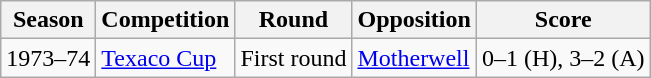<table class="wikitable">
<tr>
<th>Season</th>
<th>Competition</th>
<th>Round</th>
<th>Opposition</th>
<th>Score</th>
</tr>
<tr>
<td rowspan="1">1973–74</td>
<td rowspan="1"><a href='#'>Texaco Cup</a></td>
<td>First round</td>
<td> <a href='#'>Motherwell</a></td>
<td>0–1 (H), 3–2 (A)</td>
</tr>
</table>
